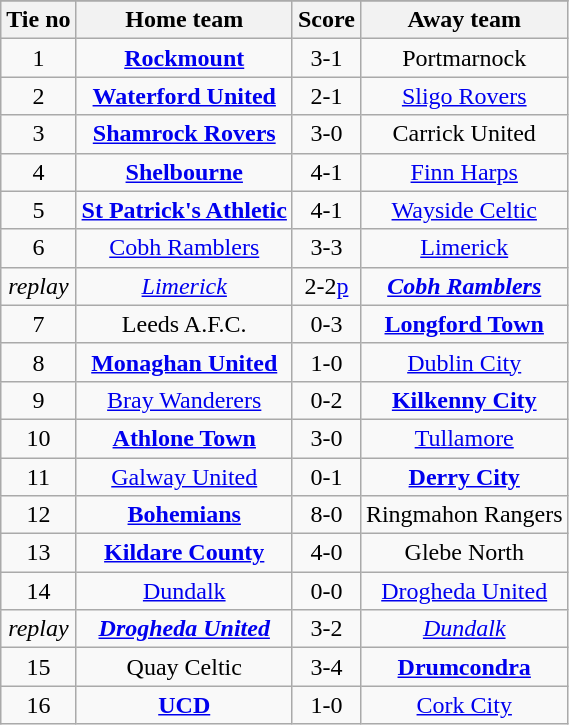<table class="wikitable" style="text-align: center">
<tr>
</tr>
<tr>
<th>Tie no</th>
<th>Home team</th>
<th>Score</th>
<th>Away team</th>
</tr>
<tr>
<td>1</td>
<td><strong><a href='#'>Rockmount</a> </strong></td>
<td>3-1</td>
<td>Portmarnock</td>
</tr>
<tr>
<td>2</td>
<td><strong><a href='#'>Waterford United</a></strong></td>
<td>2-1</td>
<td><a href='#'>Sligo Rovers</a></td>
</tr>
<tr>
<td>3</td>
<td><strong><a href='#'>Shamrock Rovers</a></strong></td>
<td>3-0</td>
<td>Carrick United</td>
</tr>
<tr>
<td>4</td>
<td><strong><a href='#'>Shelbourne</a></strong></td>
<td>4-1</td>
<td><a href='#'>Finn Harps</a></td>
</tr>
<tr>
<td>5</td>
<td><strong><a href='#'>St Patrick's Athletic</a></strong></td>
<td>4-1</td>
<td><a href='#'>Wayside Celtic</a></td>
</tr>
<tr>
<td>6</td>
<td><a href='#'>Cobh Ramblers</a></td>
<td>3-3</td>
<td><a href='#'>Limerick</a></td>
</tr>
<tr>
<td><em>replay</em></td>
<td><em><a href='#'>Limerick</a></em></td>
<td>2-2<a href='#'>p</a></td>
<td><strong><em><a href='#'>Cobh Ramblers</a></em></strong></td>
</tr>
<tr>
<td>7</td>
<td>Leeds A.F.C.</td>
<td>0-3</td>
<td><strong><a href='#'>Longford Town</a></strong></td>
</tr>
<tr>
<td>8</td>
<td><strong><a href='#'>Monaghan United</a></strong></td>
<td>1-0</td>
<td><a href='#'>Dublin City</a></td>
</tr>
<tr>
<td>9</td>
<td><a href='#'>Bray Wanderers</a></td>
<td>0-2</td>
<td><strong><a href='#'>Kilkenny City</a></strong></td>
</tr>
<tr>
<td>10</td>
<td><strong><a href='#'>Athlone Town</a></strong></td>
<td>3-0</td>
<td><a href='#'>Tullamore</a></td>
</tr>
<tr>
<td>11</td>
<td><a href='#'>Galway United</a></td>
<td>0-1</td>
<td><strong><a href='#'>Derry City</a></strong></td>
</tr>
<tr>
<td>12</td>
<td><strong><a href='#'>Bohemians</a></strong></td>
<td>8-0</td>
<td>Ringmahon Rangers</td>
</tr>
<tr>
<td>13</td>
<td><strong><a href='#'>Kildare County</a></strong></td>
<td>4-0</td>
<td>Glebe North</td>
</tr>
<tr>
<td>14</td>
<td><a href='#'>Dundalk</a></td>
<td>0-0</td>
<td><a href='#'>Drogheda United</a></td>
</tr>
<tr>
<td><em>replay</em></td>
<td><strong><em><a href='#'>Drogheda United</a></em></strong></td>
<td>3-2</td>
<td><em><a href='#'>Dundalk</a></em></td>
</tr>
<tr>
<td>15</td>
<td>Quay Celtic</td>
<td>3-4</td>
<td><strong><a href='#'>Drumcondra</a></strong></td>
</tr>
<tr>
<td>16</td>
<td><strong><a href='#'>UCD</a></strong></td>
<td>1-0</td>
<td><a href='#'>Cork City</a></td>
</tr>
</table>
